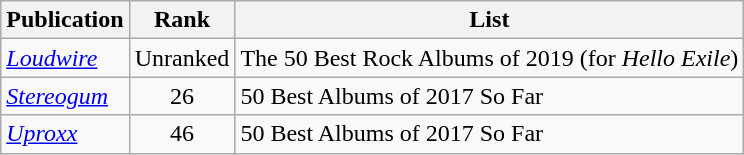<table class="wikitable plainrowheaders sortable">
<tr>
<th>Publication</th>
<th data-sort-type="number">Rank</th>
<th scope="col" class="unsortable">List</th>
</tr>
<tr Ad>
<td><em><a href='#'>Loudwire</a></em></td>
<td align=center>Unranked</td>
<td>The 50 Best Rock Albums of 2019 (for <em>Hello Exile</em>)</td>
</tr>
<tr Ad>
<td><em><a href='#'>Stereogum</a></em></td>
<td align=center>26</td>
<td>50 Best Albums of 2017 So Far</td>
</tr>
<tr Ad>
<td><em><a href='#'>Uproxx</a></em></td>
<td align=center>46</td>
<td>50 Best Albums of 2017 So Far</td>
</tr>
</table>
